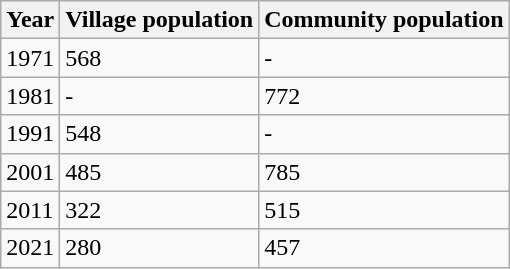<table class=wikitable>
<tr>
<th>Year</th>
<th>Village population</th>
<th>Community population</th>
</tr>
<tr>
<td>1971</td>
<td>568</td>
<td>-</td>
</tr>
<tr>
<td>1981</td>
<td>-</td>
<td>772</td>
</tr>
<tr>
<td>1991</td>
<td>548</td>
<td>-</td>
</tr>
<tr>
<td>2001</td>
<td>485</td>
<td>785</td>
</tr>
<tr>
<td>2011</td>
<td>322</td>
<td>515</td>
</tr>
<tr>
<td>2021</td>
<td>280</td>
<td>457</td>
</tr>
</table>
